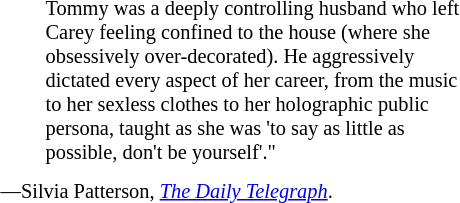<table cellpadding="5"  style="width:25%; float:right; font-size:85%; border-collapse:collapse; border-style:none;">
<tr>
<td style="width:20px; vertical-align:top;"></td>
<td style="text-align:left;">Tommy was a deeply controlling husband who left Carey feeling confined to the house (where she obsessively over-decorated). He aggressively dictated every aspect of her career, from the music to her sexless clothes to her holographic public persona, taught as she was 'to say as little as possible, don't be yourself'."</td>
</tr>
<tr>
<td colspan="3"><div>—Silvia Patterson, <em><a href='#'>The Daily Telegraph</a></em>.</div></td>
</tr>
</table>
